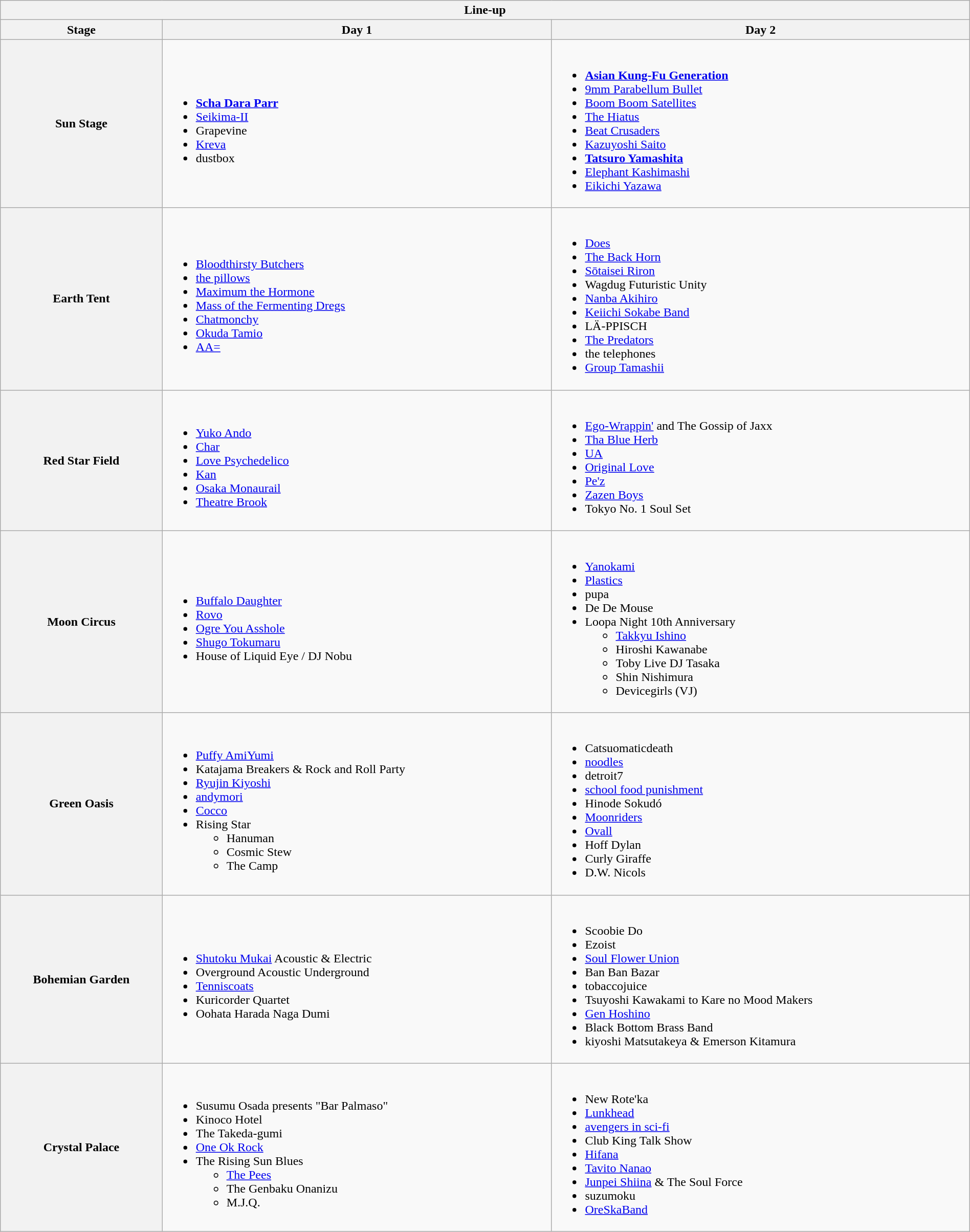<table class="wikitable collapsible collapsed" style="clear:none; margin:0 auto; padding:0 auto;width:100%">
<tr>
<th colspan="3">Line-up</th>
</tr>
<tr>
<th>Stage</th>
<th>Day 1</th>
<th>Day 2</th>
</tr>
<tr>
<th>Sun Stage</th>
<td><br><ul><li><strong><a href='#'>Scha Dara Parr</a></strong></li><li><a href='#'>Seikima-II</a></li><li>Grapevine</li><li><a href='#'>Kreva</a></li><li>dustbox</li></ul></td>
<td><br><ul><li><strong><a href='#'>Asian Kung-Fu Generation</a></strong></li><li><a href='#'>9mm Parabellum Bullet</a></li><li><a href='#'>Boom Boom Satellites</a></li><li><a href='#'>The Hiatus</a></li><li><a href='#'>Beat Crusaders</a></li><li><a href='#'>Kazuyoshi Saito</a></li><li><strong><a href='#'>Tatsuro Yamashita</a></strong></li><li><a href='#'>Elephant Kashimashi</a></li><li><a href='#'>Eikichi Yazawa</a></li></ul></td>
</tr>
<tr>
<th>Earth Tent</th>
<td><br><ul><li><a href='#'>Bloodthirsty Butchers</a></li><li><a href='#'>the pillows</a></li><li><a href='#'>Maximum the Hormone</a></li><li><a href='#'>Mass of the Fermenting Dregs</a></li><li><a href='#'>Chatmonchy</a></li><li><a href='#'>Okuda Tamio</a></li><li><a href='#'>AA=</a></li></ul></td>
<td><br><ul><li><a href='#'>Does</a></li><li><a href='#'>The Back Horn</a></li><li><a href='#'>Sōtaisei Riron</a></li><li>Wagdug Futuristic Unity</li><li><a href='#'>Nanba Akihiro</a></li><li><a href='#'>Keiichi Sokabe Band</a></li><li>LÄ-PPISCH</li><li><a href='#'>The Predators</a></li><li>the telephones</li><li><a href='#'>Group Tamashii</a></li></ul></td>
</tr>
<tr>
<th>Red Star Field</th>
<td><br><ul><li><a href='#'>Yuko Ando</a></li><li><a href='#'>Char</a></li><li><a href='#'>Love Psychedelico</a></li><li><a href='#'>Kan</a></li><li><a href='#'>Osaka Monaurail</a></li><li><a href='#'>Theatre Brook</a></li></ul></td>
<td><br><ul><li><a href='#'>Ego-Wrappin'</a> and The Gossip of Jaxx</li><li><a href='#'>Tha Blue Herb</a></li><li><a href='#'>UA</a></li><li><a href='#'>Original Love</a></li><li><a href='#'>Pe'z</a></li><li><a href='#'>Zazen Boys</a></li><li>Tokyo No. 1 Soul Set</li></ul></td>
</tr>
<tr>
<th>Moon Circus</th>
<td><br><ul><li><a href='#'>Buffalo Daughter</a></li><li><a href='#'>Rovo</a></li><li><a href='#'>Ogre You Asshole</a></li><li><a href='#'>Shugo Tokumaru</a></li><li>House of Liquid Eye / DJ Nobu</li></ul></td>
<td><br><ul><li><a href='#'>Yanokami</a></li><li><a href='#'>Plastics</a></li><li>pupa</li><li>De De Mouse</li><li>Loopa Night 10th Anniversary<ul><li><a href='#'>Takkyu Ishino</a></li><li>Hiroshi Kawanabe</li><li>Toby Live DJ Tasaka</li><li>Shin Nishimura</li><li>Devicegirls (VJ)</li></ul></li></ul></td>
</tr>
<tr>
<th>Green Oasis</th>
<td><br><ul><li><a href='#'>Puffy AmiYumi</a></li><li>Katajama Breakers & Rock and Roll Party</li><li><a href='#'>Ryujin Kiyoshi</a></li><li><a href='#'>andymori</a></li><li><a href='#'>Cocco</a></li><li>Rising Star<ul><li>Hanuman</li><li>Cosmic Stew</li><li>The Camp</li></ul></li></ul></td>
<td><br><ul><li>Catsuomaticdeath</li><li><a href='#'>noodles</a></li><li>detroit7</li><li><a href='#'>school food punishment</a></li><li>Hinode Sokudó</li><li><a href='#'>Moonriders</a></li><li><a href='#'>Ovall</a></li><li>Hoff Dylan</li><li>Curly Giraffe</li><li>D.W. Nicols</li></ul></td>
</tr>
<tr>
<th>Bohemian Garden</th>
<td><br><ul><li><a href='#'>Shutoku Mukai</a> Acoustic & Electric</li><li>Overground Acoustic Underground</li><li><a href='#'>Tenniscoats</a></li><li>Kuricorder Quartet</li><li>Oohata Harada Naga Dumi</li></ul></td>
<td><br><ul><li>Scoobie Do</li><li>Ezoist</li><li><a href='#'>Soul Flower Union</a></li><li>Ban Ban Bazar</li><li>tobaccojuice</li><li>Tsuyoshi Kawakami to Kare no Mood Makers</li><li><a href='#'>Gen Hoshino</a></li><li>Black Bottom Brass Band</li><li>kiyoshi Matsutakeya & Emerson Kitamura</li></ul></td>
</tr>
<tr>
<th>Crystal Palace</th>
<td><br><ul><li>Susumu Osada presents "Bar Palmaso"</li><li>Kinoco Hotel</li><li>The Takeda-gumi</li><li><a href='#'>One Ok Rock</a></li><li>The Rising Sun Blues<ul><li><a href='#'>The Pees</a></li><li>The Genbaku Onanizu</li><li>M.J.Q.</li></ul></li></ul></td>
<td><br><ul><li>New Rote'ka</li><li><a href='#'>Lunkhead</a></li><li><a href='#'>avengers in sci-fi</a></li><li>Club King Talk Show</li><li><a href='#'>Hifana</a></li><li><a href='#'>Tavito Nanao</a></li><li><a href='#'>Junpei Shiina</a> & The Soul Force</li><li>suzumoku</li><li><a href='#'>OreSkaBand</a></li></ul></td>
</tr>
</table>
